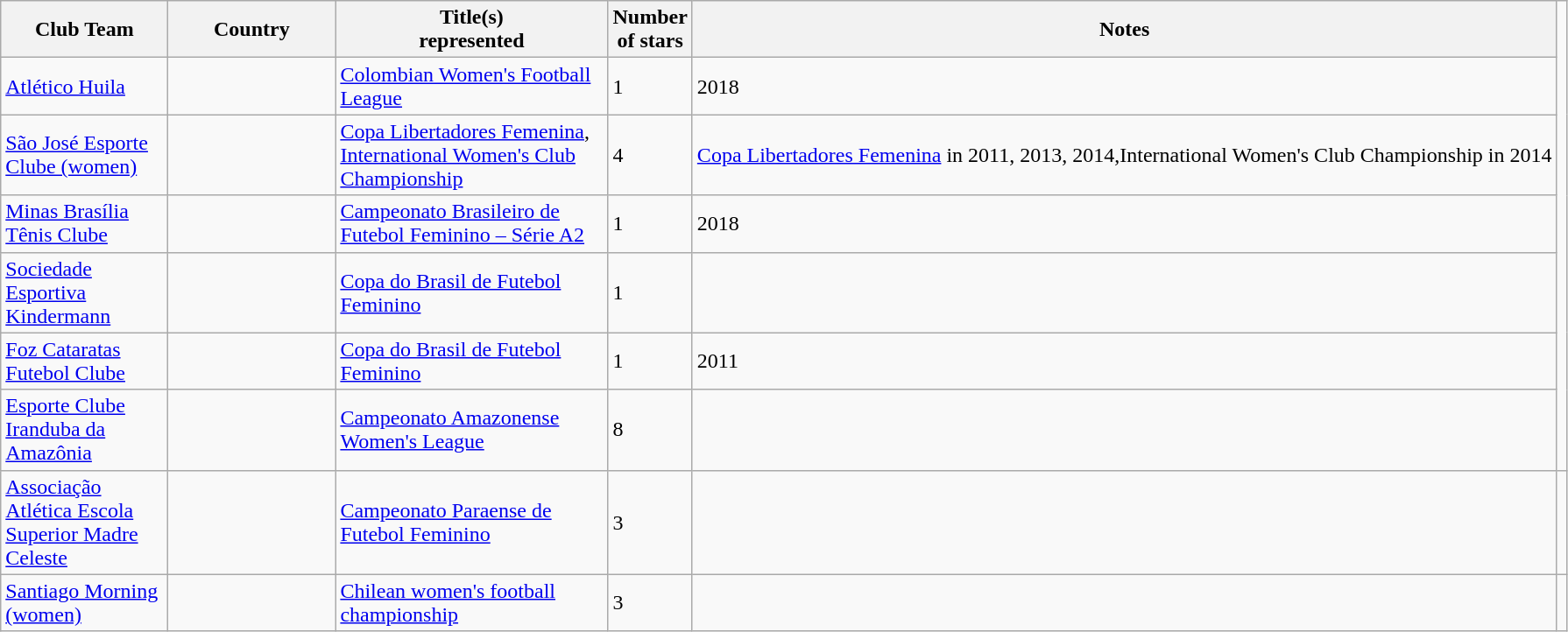<table class="wikitable sortable">
<tr>
<th width=120>Club Team</th>
<th width=120>Country</th>
<th width=200>Title(s)<br>represented</th>
<th>Number<br>of stars</th>
<th class="unsortable">Notes</th>
</tr>
<tr>
<td><a href='#'>Atlético Huila</a></td>
<td></td>
<td><a href='#'>Colombian Women's Football League</a></td>
<td>1</td>
<td>2018</td>
</tr>
<tr>
<td><a href='#'>São José Esporte Clube (women)</a></td>
<td></td>
<td><a href='#'>Copa Libertadores Femenina</a>, <a href='#'>International Women's Club Championship</a></td>
<td>4</td>
<td><a href='#'>Copa Libertadores Femenina</a> in 2011, 2013, 2014,International Women's Club Championship in 2014</td>
</tr>
<tr>
<td><a href='#'>Minas Brasília Tênis Clube</a></td>
<td></td>
<td><a href='#'>Campeonato Brasileiro de Futebol Feminino – Série A2</a></td>
<td>1</td>
<td>2018</td>
</tr>
<tr>
<td><a href='#'>Sociedade Esportiva Kindermann</a></td>
<td></td>
<td><a href='#'>Copa do Brasil de Futebol Feminino</a></td>
<td>1</td>
<td></td>
</tr>
<tr>
<td><a href='#'>Foz Cataratas Futebol Clube</a></td>
<td></td>
<td><a href='#'>Copa do Brasil de Futebol Feminino</a></td>
<td>1</td>
<td>2011</td>
</tr>
<tr>
<td><a href='#'>Esporte Clube Iranduba da Amazônia</a></td>
<td></td>
<td><a href='#'>Campeonato Amazonense Women's League</a></td>
<td>8</td>
<td></td>
</tr>
<tr>
<td><a href='#'>Associação Atlética Escola Superior Madre Celeste</a></td>
<td></td>
<td><a href='#'>Campeonato Paraense de Futebol Feminino</a></td>
<td>3</td>
<td></td>
<td></td>
</tr>
<tr>
<td><a href='#'>Santiago Morning (women)</a></td>
<td></td>
<td><a href='#'>Chilean women's football championship</a></td>
<td>3</td>
<td></td>
</tr>
</table>
